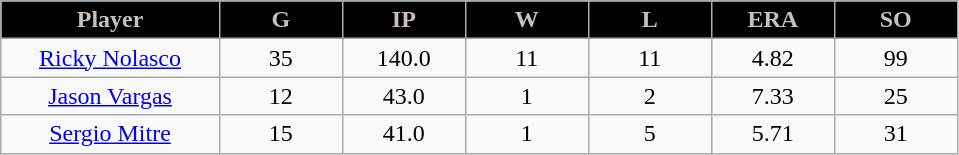<table class="wikitable sortable">
<tr>
<th style=" background:#000000; color:#C9C0BB;" width="16%">Player</th>
<th style=" background:#000000; color:#C9C0BB;" width="9%">G</th>
<th style=" background:#000000; color:#C9C0BB;" width="9%">IP</th>
<th style=" background:#000000; color:#C9C0BB;" width="9%">W</th>
<th style=" background:#000000; color:#C9C0BB;" width="9%">L</th>
<th style=" background:#000000; color:#C9C0BB;" width="9%">ERA</th>
<th style=" background:#000000; color:#C9C0BB;" width="9%">SO</th>
</tr>
<tr align=center>
<td><a href='#'>Ricky Nolasco</a></td>
<td>35</td>
<td>140.0</td>
<td>11</td>
<td>11</td>
<td>4.82</td>
<td>99</td>
</tr>
<tr align=center>
<td><a href='#'>Jason Vargas</a></td>
<td>12</td>
<td>43.0</td>
<td>1</td>
<td>2</td>
<td>7.33</td>
<td>25</td>
</tr>
<tr align=center>
<td><a href='#'>Sergio Mitre</a></td>
<td>15</td>
<td>41.0</td>
<td>1</td>
<td>5</td>
<td>5.71</td>
<td>31</td>
</tr>
</table>
